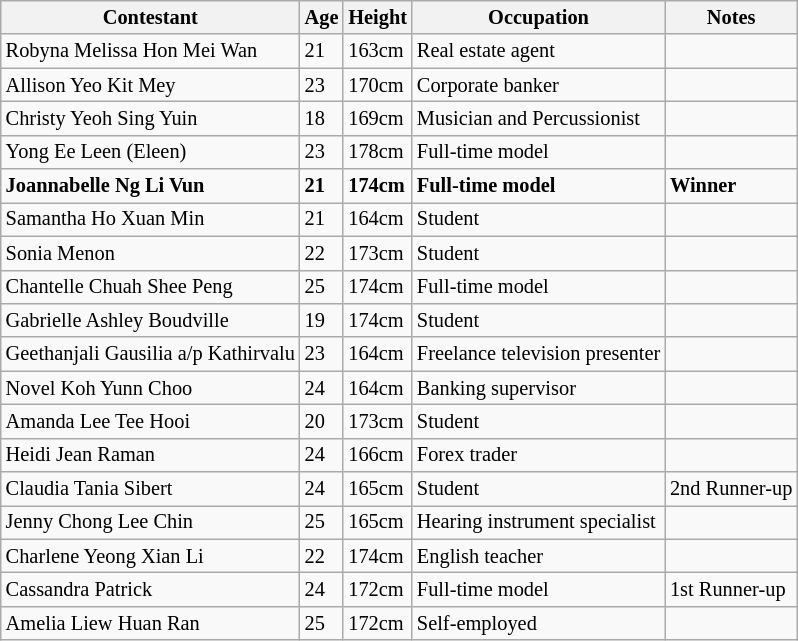<table class="wikitable sortable" style="font-size: 85%;">
<tr>
<th>Contestant</th>
<th>Age</th>
<th>Height</th>
<th>Occupation</th>
<th>Notes</th>
</tr>
<tr>
<td>Robyna Melissa Hon Mei Wan</td>
<td>21</td>
<td>163cm</td>
<td>Real estate agent</td>
<td></td>
</tr>
<tr>
<td>Allison Yeo Kit Mey</td>
<td>23</td>
<td>170cm</td>
<td>Corporate banker</td>
<td></td>
</tr>
<tr>
<td>Christy Yeoh Sing Yuin</td>
<td>18</td>
<td>169cm</td>
<td>Musician and Percussionist</td>
<td></td>
</tr>
<tr>
<td>Yong Ee Leen (Eleen)</td>
<td>23</td>
<td>178cm</td>
<td>Full-time model</td>
<td></td>
</tr>
<tr>
<td><strong>Joannabelle Ng Li Vun</strong></td>
<td><strong>21</strong></td>
<td><strong>174cm</strong></td>
<td><strong>Full-time model</strong></td>
<td><strong>Winner</strong></td>
</tr>
<tr>
<td>Samantha Ho Xuan Min</td>
<td>21</td>
<td>164cm</td>
<td>Student</td>
<td></td>
</tr>
<tr>
<td>Sonia Menon</td>
<td>22</td>
<td>173cm</td>
<td>Student</td>
<td></td>
</tr>
<tr>
<td>Chantelle Chuah Shee Peng</td>
<td>25</td>
<td>174cm</td>
<td>Full-time model</td>
<td></td>
</tr>
<tr>
<td>Gabrielle Ashley Boudville</td>
<td>19</td>
<td>174cm</td>
<td>Student</td>
<td></td>
</tr>
<tr>
<td>Geethanjali Gausilia a/p Kathirvalu</td>
<td>23</td>
<td>164cm</td>
<td>Freelance television presenter</td>
<td></td>
</tr>
<tr>
<td>Novel Koh Yunn Choo</td>
<td>24</td>
<td>164cm</td>
<td>Banking supervisor</td>
<td></td>
</tr>
<tr>
<td>Amanda Lee Tee Hooi</td>
<td>20</td>
<td>173cm</td>
<td>Student</td>
<td></td>
</tr>
<tr>
<td>Heidi Jean Raman</td>
<td>24</td>
<td>166cm</td>
<td>Forex trader</td>
<td></td>
</tr>
<tr>
<td>Claudia Tania Sibert</td>
<td>24</td>
<td>165cm</td>
<td>Student</td>
<td>2nd Runner-up</td>
</tr>
<tr>
<td>Jenny Chong Lee Chin</td>
<td>25</td>
<td>165cm</td>
<td>Hearing instrument specialist</td>
<td></td>
</tr>
<tr>
<td>Charlene Yeong Xian Li</td>
<td>22</td>
<td>174cm</td>
<td>English teacher</td>
<td></td>
</tr>
<tr>
<td>Cassandra Patrick</td>
<td>24</td>
<td>172cm</td>
<td>Full-time model</td>
<td>1st Runner-up</td>
</tr>
<tr>
<td>Amelia Liew Huan Ran</td>
<td>25</td>
<td>172cm</td>
<td>Self-employed</td>
<td></td>
</tr>
</table>
